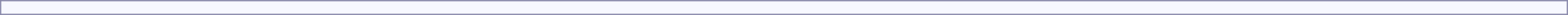<table style="border:1px solid #8888aa; background-color:#f7f8ff; padding:5px; font-size:95%; margin: 0px 12px 12px 0px; width: 100%">
</table>
